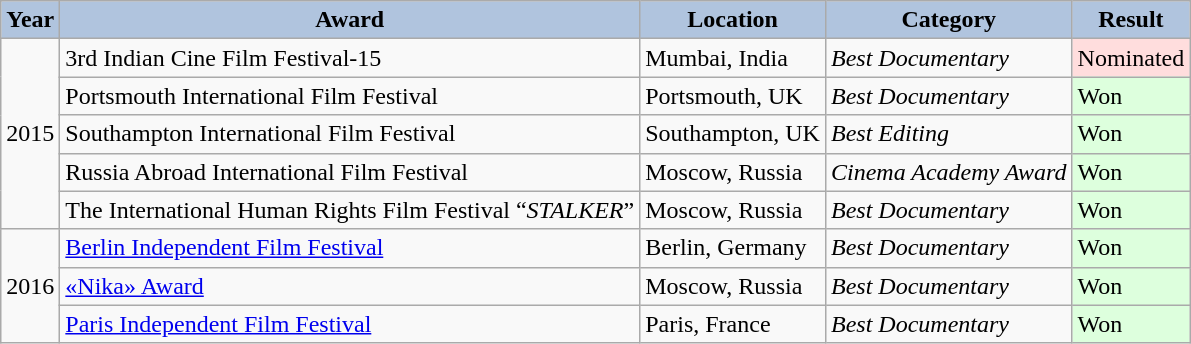<table style="font-size: 100%;" class="wikitable">
<tr>
<th style="background:#B0C4DE;">Year</th>
<th style="background:#B0C4DE;">Award</th>
<th style="background:#B0C4DE;">Location</th>
<th style="background:#B0C4DE;">Category</th>
<th style="background:#B0C4DE;">Result</th>
</tr>
<tr>
<td rowspan="5">2015</td>
<td>3rd Indian Cine Film Festival-15</td>
<td>Mumbai, India</td>
<td><em>Best Documentary</em></td>
<td bgcolor="#ffdddd">Nominated</td>
</tr>
<tr>
<td>Portsmouth International Film Festival</td>
<td>Portsmouth, UK</td>
<td><em>Best Documentary</em></td>
<td bgcolor="#ddffdd">Won</td>
</tr>
<tr>
<td>Southampton International Film Festival</td>
<td>Southampton, UK</td>
<td><em>Best Editing</em></td>
<td bgcolor="#ddffdd">Won</td>
</tr>
<tr>
<td>Russia Abroad International Film Festival</td>
<td>Moscow, Russia</td>
<td><em>Cinema Academy Award</em></td>
<td bgcolor="#ddffdd">Won</td>
</tr>
<tr>
<td>The International Human Rights Film Festival “<em>STALKER</em>”</td>
<td>Moscow, Russia</td>
<td><em>Best Documentary</em></td>
<td bgcolor="#ddffdd">Won</td>
</tr>
<tr>
<td rowspan="3">2016</td>
<td><a href='#'>Berlin Independent Film Festival</a></td>
<td>Berlin, Germany</td>
<td><em>Best Documentary</em></td>
<td bgcolor="#ddffdd">Won</td>
</tr>
<tr>
<td><a href='#'>«Nika» Award</a></td>
<td>Moscow, Russia</td>
<td><em>Best Documentary</em></td>
<td bgcolor="#ddffdd">Won</td>
</tr>
<tr>
<td><a href='#'>Paris Independent Film Festival</a></td>
<td>Paris, France</td>
<td><em>Best Documentary</em></td>
<td bgcolor="#ddffdd">Won</td>
</tr>
</table>
